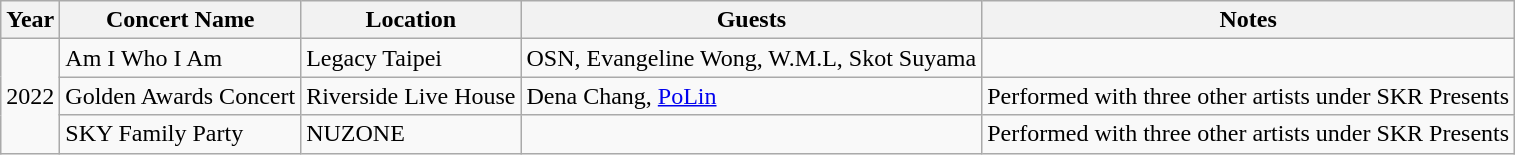<table class="wikitable">
<tr>
<th>Year</th>
<th>Concert Name</th>
<th>Location</th>
<th>Guests</th>
<th>Notes</th>
</tr>
<tr>
<td rowspan="3">2022</td>
<td>Am I Who I Am</td>
<td>Legacy Taipei</td>
<td>OSN, Evangeline Wong, W.M.L, Skot Suyama</td>
<td></td>
</tr>
<tr>
<td>Golden Awards Concert</td>
<td>Riverside Live House</td>
<td>Dena Chang, <a href='#'>PoLin</a></td>
<td>Performed with three other artists under SKR Presents</td>
</tr>
<tr>
<td>SKY Family Party</td>
<td>NUZONE</td>
<td></td>
<td>Performed with three other artists under SKR Presents</td>
</tr>
</table>
